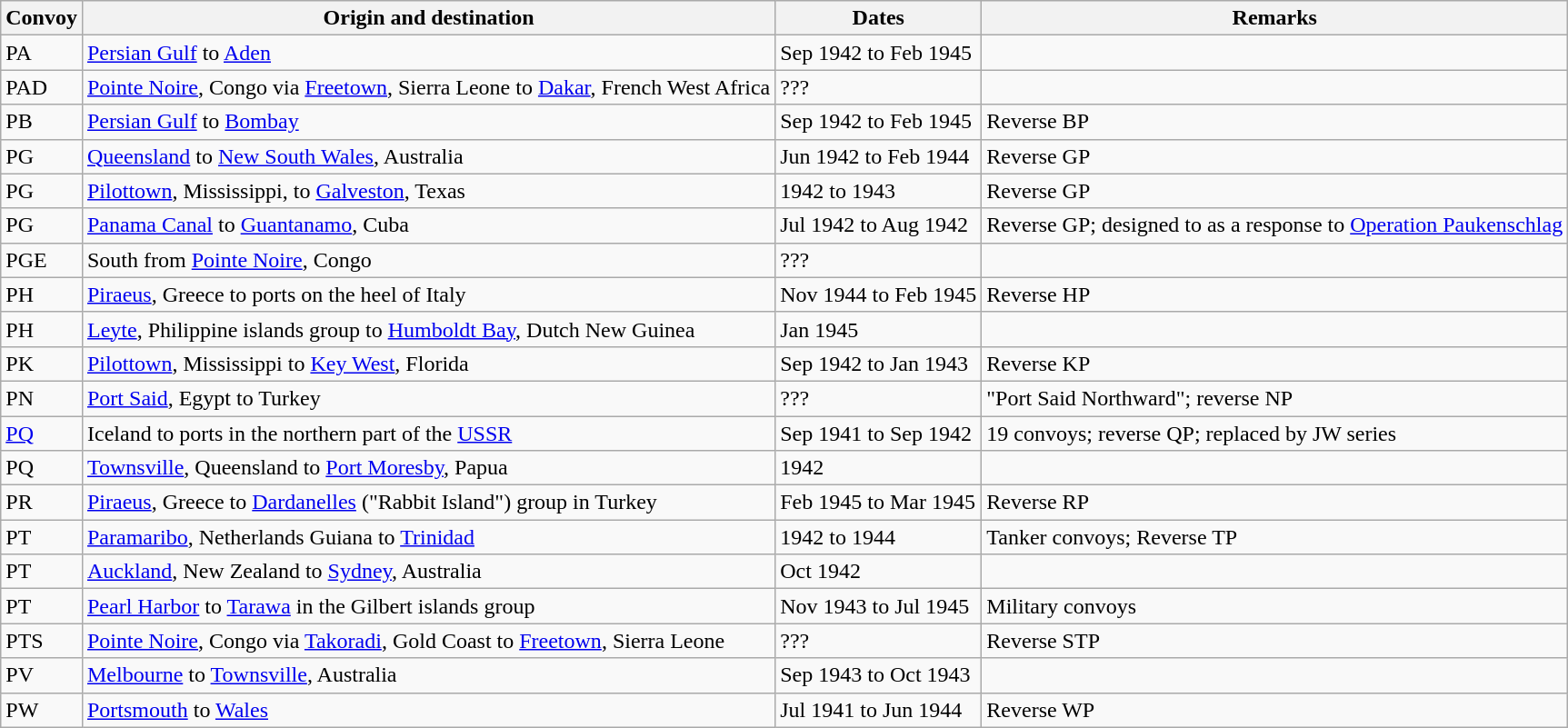<table class="wikitable">
<tr>
<th>Convoy</th>
<th>Origin and destination</th>
<th>Dates</th>
<th>Remarks</th>
</tr>
<tr>
<td>PA</td>
<td><a href='#'>Persian Gulf</a> to <a href='#'>Aden</a></td>
<td>Sep 1942 to Feb 1945</td>
<td></td>
</tr>
<tr>
<td>PAD</td>
<td><a href='#'>Pointe Noire</a>, Congo via <a href='#'>Freetown</a>, Sierra Leone to <a href='#'>Dakar</a>, French West Africa</td>
<td>???</td>
<td></td>
</tr>
<tr>
<td>PB</td>
<td><a href='#'>Persian Gulf</a> to <a href='#'>Bombay</a></td>
<td>Sep 1942 to Feb 1945</td>
<td>Reverse BP</td>
</tr>
<tr>
<td>PG</td>
<td><a href='#'>Queensland</a> to <a href='#'>New South Wales</a>, Australia</td>
<td>Jun 1942 to Feb 1944</td>
<td>Reverse GP</td>
</tr>
<tr>
<td>PG</td>
<td><a href='#'>Pilottown</a>, Mississippi, to <a href='#'>Galveston</a>, Texas</td>
<td>1942 to 1943</td>
<td>Reverse GP</td>
</tr>
<tr>
<td>PG</td>
<td><a href='#'>Panama Canal</a> to <a href='#'>Guantanamo</a>, Cuba</td>
<td>Jul 1942 to Aug 1942</td>
<td>Reverse GP; designed to as a response to <a href='#'>Operation Paukenschlag</a></td>
</tr>
<tr>
<td>PGE</td>
<td>South from <a href='#'>Pointe Noire</a>, Congo</td>
<td>???</td>
<td></td>
</tr>
<tr>
<td>PH</td>
<td><a href='#'>Piraeus</a>, Greece to ports on the heel of Italy</td>
<td>Nov 1944 to Feb 1945</td>
<td>Reverse HP</td>
</tr>
<tr>
<td>PH</td>
<td><a href='#'>Leyte</a>, Philippine islands group to <a href='#'>Humboldt Bay</a>, Dutch New Guinea</td>
<td>Jan 1945</td>
<td></td>
</tr>
<tr>
<td>PK</td>
<td><a href='#'>Pilottown</a>, Mississippi to <a href='#'>Key West</a>, Florida</td>
<td>Sep 1942 to Jan 1943</td>
<td>Reverse KP</td>
</tr>
<tr>
<td>PN</td>
<td><a href='#'>Port Said</a>, Egypt to Turkey</td>
<td>???</td>
<td>"Port Said Northward"; reverse NP</td>
</tr>
<tr>
<td><a href='#'>PQ</a></td>
<td>Iceland to ports in the northern part of the <a href='#'>USSR</a></td>
<td>Sep 1941 to Sep 1942</td>
<td>19 convoys; reverse QP; replaced by JW series</td>
</tr>
<tr>
<td>PQ</td>
<td><a href='#'>Townsville</a>, Queensland to <a href='#'>Port Moresby</a>, Papua</td>
<td>1942</td>
<td></td>
</tr>
<tr>
<td>PR</td>
<td><a href='#'>Piraeus</a>, Greece to <a href='#'>Dardanelles</a> ("Rabbit Island") group in Turkey</td>
<td>Feb 1945 to Mar 1945</td>
<td>Reverse RP</td>
</tr>
<tr>
<td>PT</td>
<td><a href='#'>Paramaribo</a>, Netherlands Guiana to <a href='#'>Trinidad</a></td>
<td>1942 to 1944</td>
<td>Tanker convoys; Reverse TP</td>
</tr>
<tr>
<td>PT</td>
<td><a href='#'>Auckland</a>, New Zealand to <a href='#'>Sydney</a>, Australia</td>
<td>Oct 1942</td>
<td></td>
</tr>
<tr>
<td>PT</td>
<td><a href='#'>Pearl Harbor</a> to <a href='#'>Tarawa</a> in the Gilbert islands group</td>
<td>Nov 1943 to Jul 1945</td>
<td>Military convoys</td>
</tr>
<tr>
<td>PTS</td>
<td><a href='#'>Pointe Noire</a>, Congo via <a href='#'>Takoradi</a>, Gold Coast to <a href='#'>Freetown</a>, Sierra Leone</td>
<td>???</td>
<td>Reverse STP</td>
</tr>
<tr>
<td>PV</td>
<td><a href='#'>Melbourne</a> to <a href='#'>Townsville</a>, Australia</td>
<td>Sep 1943 to Oct 1943</td>
<td></td>
</tr>
<tr>
<td>PW</td>
<td><a href='#'>Portsmouth</a> to <a href='#'>Wales</a></td>
<td>Jul 1941 to Jun 1944</td>
<td>Reverse WP</td>
</tr>
</table>
